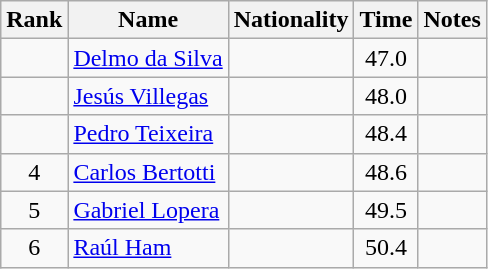<table class="wikitable sortable" style="text-align:center">
<tr>
<th>Rank</th>
<th>Name</th>
<th>Nationality</th>
<th>Time</th>
<th>Notes</th>
</tr>
<tr>
<td></td>
<td align=left><a href='#'>Delmo da Silva</a></td>
<td align=left></td>
<td>47.0</td>
<td></td>
</tr>
<tr>
<td></td>
<td align=left><a href='#'>Jesús Villegas</a></td>
<td align=left></td>
<td>48.0</td>
<td></td>
</tr>
<tr>
<td></td>
<td align=left><a href='#'>Pedro Teixeira</a></td>
<td align=left></td>
<td>48.4</td>
<td></td>
</tr>
<tr>
<td>4</td>
<td align=left><a href='#'>Carlos Bertotti</a></td>
<td align=left></td>
<td>48.6</td>
<td></td>
</tr>
<tr>
<td>5</td>
<td align=left><a href='#'>Gabriel Lopera</a></td>
<td align=left></td>
<td>49.5</td>
<td></td>
</tr>
<tr>
<td>6</td>
<td align=left><a href='#'>Raúl Ham</a></td>
<td align=left></td>
<td>50.4</td>
<td></td>
</tr>
</table>
